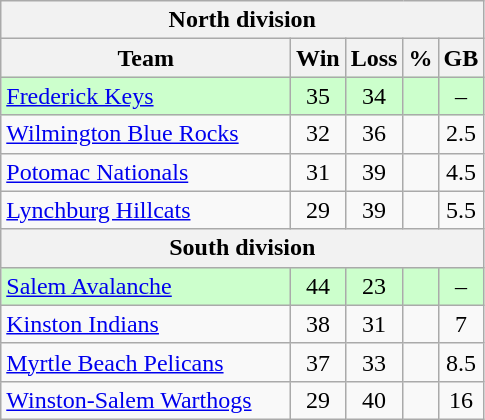<table class="wikitable">
<tr>
<th colspan="5">North division</th>
</tr>
<tr>
<th width="60%">Team</th>
<th>Win</th>
<th>Loss</th>
<th>%</th>
<th>GB</th>
</tr>
<tr align=center bgcolor=ccffcc>
<td align=left><a href='#'>Frederick Keys</a></td>
<td>35</td>
<td>34</td>
<td></td>
<td>–</td>
</tr>
<tr align=center>
<td align=left><a href='#'>Wilmington Blue Rocks</a></td>
<td>32</td>
<td>36</td>
<td></td>
<td>2.5</td>
</tr>
<tr align=center>
<td align=left><a href='#'>Potomac Nationals</a></td>
<td>31</td>
<td>39</td>
<td></td>
<td>4.5</td>
</tr>
<tr align=center>
<td align=left><a href='#'>Lynchburg Hillcats</a></td>
<td>29</td>
<td>39</td>
<td></td>
<td>5.5</td>
</tr>
<tr>
<th colspan="5">South division</th>
</tr>
<tr align=center bgcolor=ccffcc>
<td align=left><a href='#'>Salem Avalanche</a></td>
<td>44</td>
<td>23</td>
<td></td>
<td>–</td>
</tr>
<tr align=center>
<td align=left><a href='#'>Kinston Indians</a></td>
<td>38</td>
<td>31</td>
<td></td>
<td>7</td>
</tr>
<tr align=center>
<td align=left><a href='#'>Myrtle Beach Pelicans</a></td>
<td>37</td>
<td>33</td>
<td></td>
<td>8.5</td>
</tr>
<tr align=center>
<td align=left><a href='#'>Winston-Salem Warthogs</a></td>
<td>29</td>
<td>40</td>
<td></td>
<td>16</td>
</tr>
</table>
